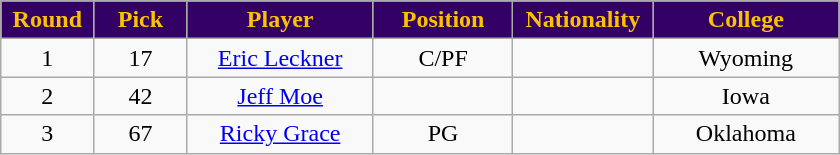<table class="wikitable sortable sortable">
<tr>
<th style="background:#306; color:#FCC200" width="10%">Round</th>
<th style="background:#306; color:#FCC200" width="10%">Pick</th>
<th style="background:#306; color:#FCC200" width="20%">Player</th>
<th style="background:#306; color:#FCC200" width="15%">Position</th>
<th style="background:#306; color:#FCC200" width="15%">Nationality</th>
<th style="background:#306; color:#FCC200" width="20%">College</th>
</tr>
<tr style="text-align: center">
<td>1</td>
<td>17</td>
<td><a href='#'>Eric Leckner</a></td>
<td>C/PF</td>
<td></td>
<td>Wyoming</td>
</tr>
<tr style="text-align: center">
<td>2</td>
<td>42</td>
<td><a href='#'>Jeff Moe</a></td>
<td></td>
<td></td>
<td>Iowa</td>
</tr>
<tr style="text-align: center">
<td>3</td>
<td>67</td>
<td><a href='#'>Ricky Grace</a></td>
<td>PG</td>
<td></td>
<td>Oklahoma</td>
</tr>
</table>
